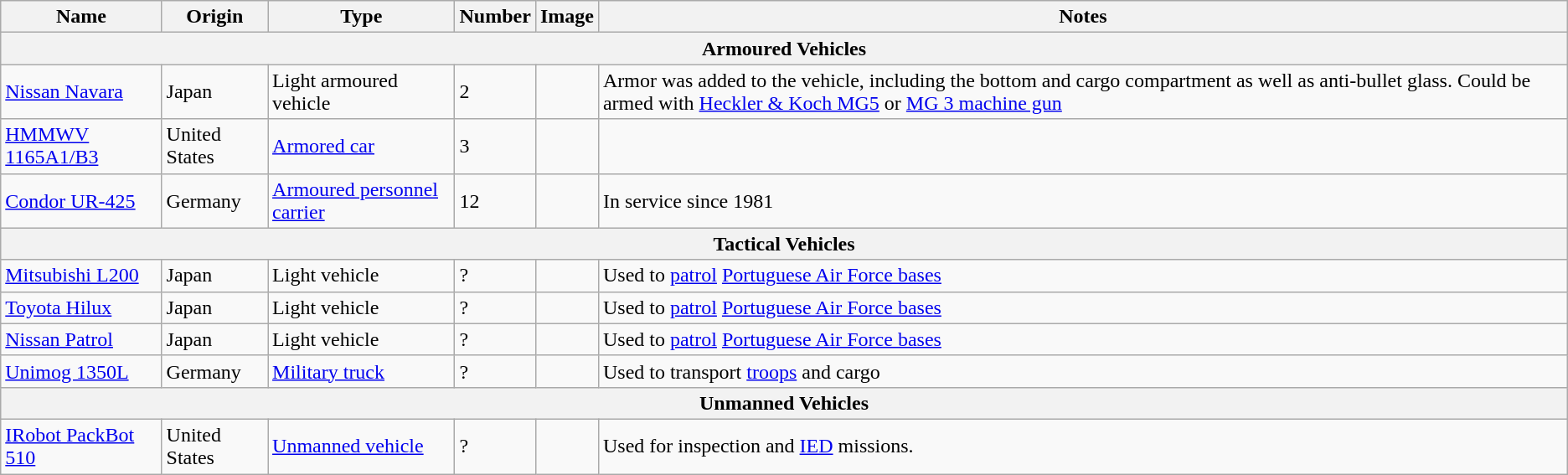<table class="wikitable">
<tr>
<th><strong>Name</strong></th>
<th><strong>Origin</strong></th>
<th><strong>Type</strong></th>
<th><strong>Number</strong></th>
<th><strong>Image</strong></th>
<th><strong>Notes</strong></th>
</tr>
<tr>
<th colspan="6">Armoured Vehicles</th>
</tr>
<tr>
<td><a href='#'>Nissan Navara</a></td>
<td>Japan</td>
<td>Light armoured vehicle</td>
<td>2</td>
<td></td>
<td>Armor was added to the vehicle, including the bottom and cargo compartment as well as anti-bullet glass. Could be armed with <a href='#'>Heckler & Koch MG5</a> or <a href='#'>MG 3 machine gun</a></td>
</tr>
<tr>
<td><a href='#'>HMMWV 1165A1/B3</a></td>
<td>United States</td>
<td><a href='#'>Armored car</a></td>
<td>3</td>
<td></td>
<td></td>
</tr>
<tr>
<td><a href='#'>Condor UR-425</a></td>
<td>Germany</td>
<td><a href='#'>Armoured personnel carrier</a></td>
<td>12</td>
<td></td>
<td>In service since 1981</td>
</tr>
<tr>
<th colspan="6">Tactical Vehicles</th>
</tr>
<tr>
<td><a href='#'>Mitsubishi L200</a></td>
<td>Japan</td>
<td>Light vehicle</td>
<td>?</td>
<td></td>
<td>Used to <a href='#'>patrol</a> <a href='#'>Portuguese Air Force bases</a></td>
</tr>
<tr>
<td><a href='#'>Toyota Hilux</a></td>
<td>Japan</td>
<td>Light vehicle</td>
<td>?</td>
<td></td>
<td>Used to <a href='#'>patrol</a> <a href='#'>Portuguese Air Force bases</a></td>
</tr>
<tr>
<td><a href='#'>Nissan Patrol</a></td>
<td>Japan</td>
<td>Light vehicle</td>
<td>?</td>
<td></td>
<td>Used to <a href='#'>patrol</a> <a href='#'>Portuguese Air Force bases</a></td>
</tr>
<tr>
<td><a href='#'>Unimog 1350L</a></td>
<td>Germany</td>
<td><a href='#'>Military truck</a></td>
<td>?</td>
<td></td>
<td>Used to transport <a href='#'>troops</a> and cargo</td>
</tr>
<tr>
<th colspan="6">Unmanned Vehicles</th>
</tr>
<tr>
<td><a href='#'>IRobot PackBot 510</a></td>
<td>United States</td>
<td><a href='#'>Unmanned vehicle</a></td>
<td>?</td>
<td></td>
<td>Used for inspection and <a href='#'>IED</a> missions.</td>
</tr>
</table>
